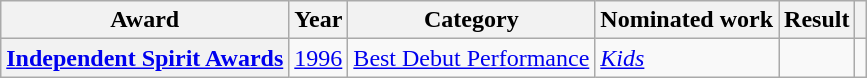<table class="wikitable plainrowheaders sortable">
<tr>
<th scope="col">Award</th>
<th scope="col">Year</th>
<th scope="col">Category</th>
<th scope="col">Nominated work</th>
<th scope="col">Result</th>
<th scope="col" class="unsortable"></th>
</tr>
<tr>
<th scope="row"><a href='#'>Independent Spirit Awards</a></th>
<td><a href='#'>1996</a></td>
<td><a href='#'>Best Debut Performance</a></td>
<td><em><a href='#'>Kids</a></em></td>
<td></td>
<td style="text-align:center;"></td>
</tr>
</table>
